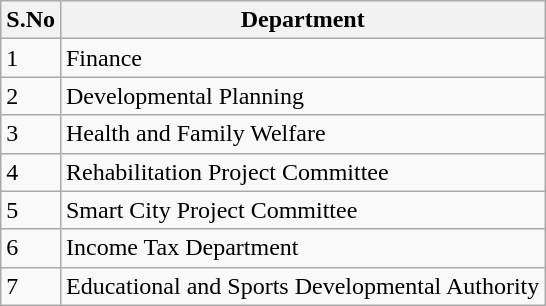<table class="wikitable">
<tr>
<th>S.No</th>
<th>Department</th>
</tr>
<tr>
<td>1</td>
<td>Finance</td>
</tr>
<tr>
<td>2</td>
<td>Developmental Planning</td>
</tr>
<tr>
<td>3</td>
<td>Health and Family Welfare</td>
</tr>
<tr>
<td>4</td>
<td>Rehabilitation Project Committee</td>
</tr>
<tr>
<td>5</td>
<td>Smart City Project Committee</td>
</tr>
<tr>
<td>6</td>
<td>Income Tax Department</td>
</tr>
<tr>
<td>7</td>
<td>Educational and Sports Developmental Authority</td>
</tr>
</table>
